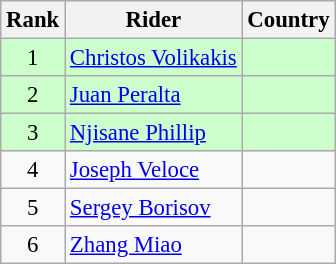<table class="wikitable sortable" style="font-size:95%" style="width:25em;">
<tr>
<th>Rank</th>
<th>Rider</th>
<th>Country</th>
</tr>
<tr bgcolor=ccffcc>
<td align=center>1</td>
<td><a href='#'>Christos Volikakis</a></td>
<td></td>
</tr>
<tr bgcolor=ccffcc>
<td align=center>2</td>
<td><a href='#'>Juan Peralta</a></td>
<td></td>
</tr>
<tr bgcolor=ccffcc>
<td align=center>3</td>
<td><a href='#'>Njisane Phillip</a></td>
<td></td>
</tr>
<tr>
<td align=center>4</td>
<td><a href='#'>Joseph Veloce</a></td>
<td></td>
</tr>
<tr>
<td align=center>5</td>
<td><a href='#'>Sergey Borisov</a></td>
<td></td>
</tr>
<tr>
<td align=center>6</td>
<td><a href='#'>Zhang Miao</a></td>
<td></td>
</tr>
</table>
